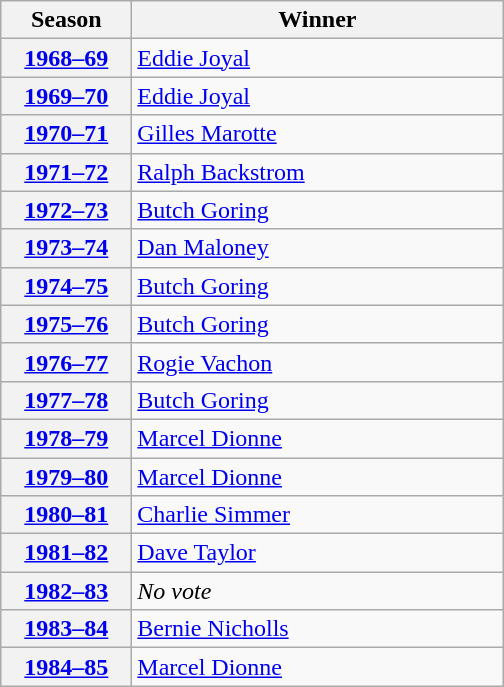<table class="wikitable">
<tr>
<th scope="col" style="width:5em">Season</th>
<th scope="col" style="width:15em">Winner</th>
</tr>
<tr>
<th scope="row"><a href='#'>1968–69</a></th>
<td><a href='#'>Eddie Joyal</a></td>
</tr>
<tr>
<th scope="row"><a href='#'>1969–70</a></th>
<td><a href='#'>Eddie Joyal</a></td>
</tr>
<tr>
<th scope="row"><a href='#'>1970–71</a></th>
<td><a href='#'>Gilles Marotte</a></td>
</tr>
<tr>
<th scope="row"><a href='#'>1971–72</a></th>
<td><a href='#'>Ralph Backstrom</a></td>
</tr>
<tr>
<th scope="row"><a href='#'>1972–73</a></th>
<td><a href='#'>Butch Goring</a></td>
</tr>
<tr>
<th scope="row"><a href='#'>1973–74</a></th>
<td><a href='#'>Dan Maloney</a></td>
</tr>
<tr>
<th scope="row"><a href='#'>1974–75</a></th>
<td><a href='#'>Butch Goring</a></td>
</tr>
<tr>
<th scope="row"><a href='#'>1975–76</a></th>
<td><a href='#'>Butch Goring</a></td>
</tr>
<tr>
<th scope="row"><a href='#'>1976–77</a></th>
<td><a href='#'>Rogie Vachon</a></td>
</tr>
<tr>
<th scope="row"><a href='#'>1977–78</a></th>
<td><a href='#'>Butch Goring</a></td>
</tr>
<tr>
<th scope="row"><a href='#'>1978–79</a></th>
<td><a href='#'>Marcel Dionne</a></td>
</tr>
<tr>
<th scope="row"><a href='#'>1979–80</a></th>
<td><a href='#'>Marcel Dionne</a></td>
</tr>
<tr>
<th scope="row"><a href='#'>1980–81</a></th>
<td><a href='#'>Charlie Simmer</a></td>
</tr>
<tr>
<th scope="row"><a href='#'>1981–82</a></th>
<td><a href='#'>Dave Taylor</a></td>
</tr>
<tr>
<th scope="row"><a href='#'>1982–83</a></th>
<td><em>No vote</em></td>
</tr>
<tr>
<th scope="row"><a href='#'>1983–84</a></th>
<td><a href='#'>Bernie Nicholls</a></td>
</tr>
<tr>
<th scope="row"><a href='#'>1984–85</a></th>
<td><a href='#'>Marcel Dionne</a></td>
</tr>
</table>
